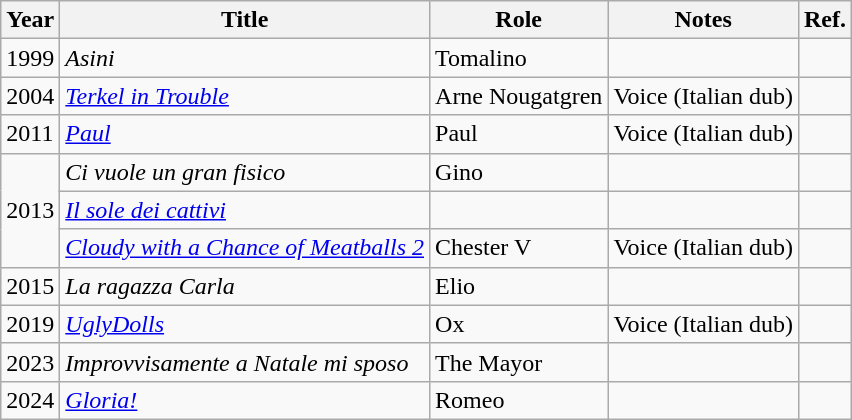<table class="wikitable sortable">
<tr>
<th>Year</th>
<th>Title</th>
<th>Role</th>
<th class="unsortable">Notes</th>
<th>Ref.</th>
</tr>
<tr>
<td>1999</td>
<td><em>Asini</em></td>
<td>Tomalino</td>
<td></td>
<td></td>
</tr>
<tr>
<td>2004</td>
<td><em><a href='#'>Terkel in Trouble</a></em></td>
<td>Arne Nougatgren</td>
<td>Voice (Italian dub)</td>
<td></td>
</tr>
<tr>
<td>2011</td>
<td><em><a href='#'>Paul</a></em></td>
<td>Paul</td>
<td>Voice (Italian dub)</td>
<td></td>
</tr>
<tr>
<td rowspan="3">2013</td>
<td><em>Ci vuole un gran fisico</em></td>
<td>Gino</td>
<td></td>
<td></td>
</tr>
<tr>
<td><em><a href='#'>Il sole dei cattivi</a></em></td>
<td></td>
<td></td>
<td></td>
</tr>
<tr>
<td><em><a href='#'>Cloudy with a Chance of Meatballs 2</a></em></td>
<td>Chester V</td>
<td>Voice (Italian dub)</td>
<td></td>
</tr>
<tr>
<td>2015</td>
<td><em>La ragazza Carla</em></td>
<td>Elio</td>
<td></td>
<td></td>
</tr>
<tr>
<td>2019</td>
<td><em><a href='#'>UglyDolls</a></em></td>
<td>Ox</td>
<td>Voice (Italian dub)</td>
<td></td>
</tr>
<tr>
<td>2023</td>
<td><em>Improvvisamente a Natale mi sposo</em></td>
<td>The Mayor</td>
<td></td>
<td></td>
</tr>
<tr>
<td>2024</td>
<td><em><a href='#'>Gloria!</a></em></td>
<td>Romeo</td>
<td></td>
<td></td>
</tr>
</table>
